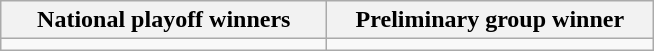<table class="wikitable">
<tr>
<th width=210>National playoff winners</th>
<th width=210>Preliminary group winner</th>
</tr>
<tr style="vertical-align:top">
<td></td>
<td></td>
</tr>
</table>
